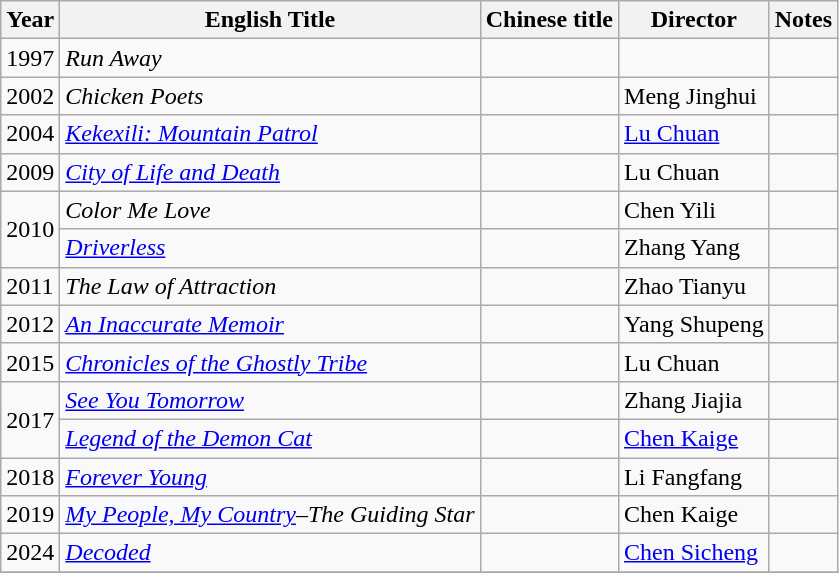<table class="wikitable">
<tr>
<th>Year</th>
<th>English Title</th>
<th>Chinese title</th>
<th>Director</th>
<th>Notes</th>
</tr>
<tr>
<td>1997</td>
<td><em>Run Away</em></td>
<td></td>
<td></td>
<td></td>
</tr>
<tr>
<td>2002</td>
<td><em>Chicken Poets</em></td>
<td></td>
<td>Meng Jinghui</td>
<td></td>
</tr>
<tr>
<td>2004</td>
<td><em><a href='#'>Kekexili: Mountain Patrol</a></em></td>
<td></td>
<td><a href='#'>Lu Chuan</a></td>
<td></td>
</tr>
<tr>
<td>2009</td>
<td><em><a href='#'>City of Life and Death</a></em></td>
<td></td>
<td>Lu Chuan</td>
<td></td>
</tr>
<tr>
<td rowspan="2">2010</td>
<td><em>Color Me Love</em></td>
<td></td>
<td>Chen Yili</td>
<td></td>
</tr>
<tr>
<td><em><a href='#'>Driverless</a></em></td>
<td></td>
<td>Zhang Yang</td>
<td></td>
</tr>
<tr>
<td>2011</td>
<td><em>The Law of Attraction</em></td>
<td></td>
<td>Zhao Tianyu</td>
<td></td>
</tr>
<tr>
<td>2012</td>
<td><em><a href='#'>An Inaccurate Memoir</a></em></td>
<td></td>
<td>Yang Shupeng</td>
<td></td>
</tr>
<tr>
<td>2015</td>
<td><em><a href='#'>Chronicles of the Ghostly Tribe</a></em></td>
<td></td>
<td>Lu Chuan</td>
<td></td>
</tr>
<tr>
<td rowspan="2">2017</td>
<td><em><a href='#'>See You Tomorrow</a></em></td>
<td></td>
<td>Zhang Jiajia</td>
<td></td>
</tr>
<tr>
<td><em><a href='#'>Legend of the Demon Cat</a></em></td>
<td></td>
<td><a href='#'>Chen Kaige</a></td>
<td></td>
</tr>
<tr>
<td>2018</td>
<td><em><a href='#'>Forever Young</a></em></td>
<td></td>
<td>Li Fangfang</td>
<td></td>
</tr>
<tr>
<td>2019</td>
<td><em><a href='#'>My People, My Country</a></em>–<em>The Guiding Star</em></td>
<td></td>
<td>Chen Kaige</td>
<td></td>
</tr>
<tr>
<td>2024</td>
<td><em><a href='#'>Decoded</a></em></td>
<td></td>
<td><a href='#'>Chen Sicheng</a></td>
<td></td>
</tr>
<tr>
</tr>
</table>
